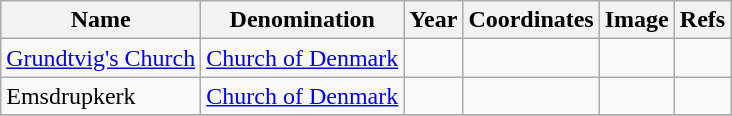<table class="wikitable sortable">
<tr>
<th>Name</th>
<th>Denomination</th>
<th>Year</th>
<th>Coordinates</th>
<th>Image</th>
<th>Refs</th>
</tr>
<tr>
<td><a href='#'>Grundtvig's Church</a></td>
<td><a href='#'>Church of Denmark</a></td>
<td></td>
<td></td>
<td></td>
<td></td>
</tr>
<tr>
<td>Emsdrupkerk</td>
<td><a href='#'>Church of Denmark</a></td>
<td></td>
<td></td>
<td></td>
<td></td>
</tr>
<tr>
</tr>
</table>
